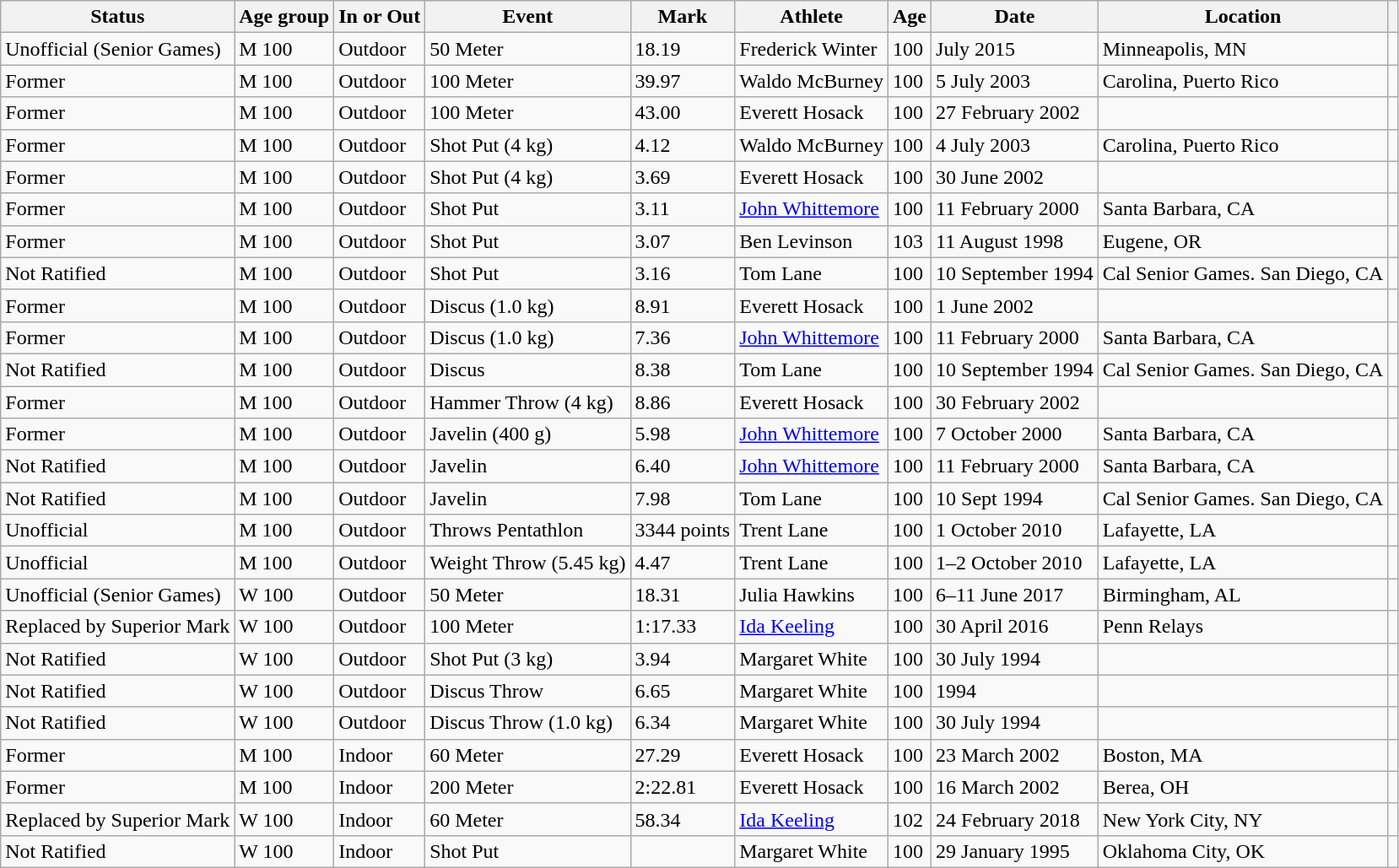<table class="wikitable sortable">
<tr>
<th>Status</th>
<th>Age group</th>
<th>In or Out</th>
<th>Event</th>
<th>Mark</th>
<th>Athlete</th>
<th>Age</th>
<th>Date</th>
<th>Location</th>
<th></th>
</tr>
<tr>
<td>Unofficial (Senior Games)</td>
<td>M 100</td>
<td>Outdoor</td>
<td>50 Meter</td>
<td>18.19</td>
<td>Frederick Winter</td>
<td>100</td>
<td>July 2015</td>
<td>Minneapolis, MN</td>
<td></td>
</tr>
<tr>
<td>Former</td>
<td>M 100</td>
<td>Outdoor</td>
<td>100 Meter</td>
<td>39.97</td>
<td>Waldo McBurney</td>
<td>100</td>
<td>5 July 2003</td>
<td>Carolina, Puerto Rico</td>
<td></td>
</tr>
<tr>
<td>Former</td>
<td>M 100</td>
<td>Outdoor</td>
<td>100 Meter</td>
<td>43.00</td>
<td>Everett Hosack</td>
<td>100</td>
<td>27 February 2002</td>
<td></td>
<td></td>
</tr>
<tr>
<td>Former</td>
<td>M 100</td>
<td>Outdoor</td>
<td>Shot Put (4 kg)</td>
<td>4.12</td>
<td>Waldo McBurney</td>
<td>100</td>
<td>4 July 2003</td>
<td>Carolina, Puerto Rico</td>
<td></td>
</tr>
<tr>
<td>Former</td>
<td>M 100</td>
<td>Outdoor</td>
<td>Shot Put (4 kg)</td>
<td>3.69</td>
<td>Everett Hosack</td>
<td>100</td>
<td>30 June 2002</td>
<td></td>
<td></td>
</tr>
<tr>
<td>Former</td>
<td>M 100</td>
<td>Outdoor</td>
<td>Shot Put</td>
<td>3.11</td>
<td><a href='#'>John Whittemore</a></td>
<td>100</td>
<td>11 February 2000</td>
<td>Santa Barbara, CA</td>
<td></td>
</tr>
<tr>
<td>Former</td>
<td>M 100</td>
<td>Outdoor</td>
<td>Shot Put</td>
<td>3.07</td>
<td>Ben Levinson</td>
<td>103</td>
<td>11 August 1998</td>
<td>Eugene, OR</td>
<td></td>
</tr>
<tr>
<td>Not Ratified</td>
<td>M 100</td>
<td>Outdoor</td>
<td>Shot Put</td>
<td>3.16</td>
<td>Tom Lane</td>
<td>100</td>
<td>10 September 1994</td>
<td>Cal Senior Games. San Diego, CA</td>
<td></td>
</tr>
<tr>
<td>Former</td>
<td>M 100</td>
<td>Outdoor</td>
<td>Discus (1.0 kg)</td>
<td>8.91</td>
<td>Everett Hosack</td>
<td>100</td>
<td>1 June 2002</td>
<td></td>
<td></td>
</tr>
<tr>
<td>Former</td>
<td>M 100</td>
<td>Outdoor</td>
<td>Discus (1.0 kg)</td>
<td>7.36</td>
<td><a href='#'>John Whittemore</a></td>
<td>100</td>
<td>11 February 2000</td>
<td>Santa Barbara, CA</td>
<td></td>
</tr>
<tr>
<td>Not Ratified</td>
<td>M 100</td>
<td>Outdoor</td>
<td>Discus</td>
<td>8.38</td>
<td>Tom Lane</td>
<td>100</td>
<td>10 September 1994</td>
<td>Cal Senior Games. San Diego, CA</td>
<td></td>
</tr>
<tr>
<td>Former</td>
<td>M 100</td>
<td>Outdoor</td>
<td>Hammer Throw (4 kg)</td>
<td>8.86</td>
<td>Everett Hosack</td>
<td>100</td>
<td>30 February 2002</td>
<td></td>
<td></td>
</tr>
<tr>
<td>Former</td>
<td>M 100</td>
<td>Outdoor</td>
<td>Javelin (400 g)</td>
<td>5.98</td>
<td><a href='#'>John Whittemore</a></td>
<td>100</td>
<td>7 October 2000</td>
<td>Santa Barbara, CA</td>
<td></td>
</tr>
<tr>
<td>Not Ratified</td>
<td>M 100</td>
<td>Outdoor</td>
<td>Javelin</td>
<td>6.40</td>
<td><a href='#'>John Whittemore</a></td>
<td>100</td>
<td>11 February 2000</td>
<td>Santa Barbara, CA</td>
<td></td>
</tr>
<tr>
<td>Not Ratified</td>
<td>M 100</td>
<td>Outdoor</td>
<td>Javelin</td>
<td>7.98</td>
<td>Tom Lane</td>
<td>100</td>
<td>10 Sept 1994</td>
<td>Cal Senior Games. San Diego, CA</td>
<td></td>
</tr>
<tr>
<td>Unofficial</td>
<td>M 100</td>
<td>Outdoor</td>
<td>Throws Pentathlon</td>
<td>3344 points</td>
<td>Trent Lane</td>
<td>100</td>
<td>1 October 2010</td>
<td>Lafayette, LA</td>
<td></td>
</tr>
<tr>
<td>Unofficial</td>
<td>M 100</td>
<td>Outdoor</td>
<td>Weight Throw (5.45 kg)</td>
<td>4.47</td>
<td>Trent Lane</td>
<td>100</td>
<td>1–2 October 2010</td>
<td>Lafayette, LA</td>
<td></td>
</tr>
<tr>
<td>Unofficial (Senior Games)</td>
<td>W 100</td>
<td>Outdoor</td>
<td>50 Meter</td>
<td>18.31 </td>
<td>Julia Hawkins</td>
<td>100</td>
<td>6–11 June 2017</td>
<td>Birmingham, AL</td>
<td></td>
</tr>
<tr>
<td>Replaced by Superior Mark</td>
<td>W 100</td>
<td>Outdoor</td>
<td>100 Meter</td>
<td>1:17.33 </td>
<td><a href='#'>Ida Keeling</a></td>
<td>100</td>
<td>30 April 2016</td>
<td>Penn Relays</td>
<td></td>
</tr>
<tr>
<td>Not Ratified</td>
<td>W 100</td>
<td>Outdoor</td>
<td>Shot Put (3 kg)</td>
<td>3.94</td>
<td>Margaret White</td>
<td>100</td>
<td>30 July 1994</td>
<td></td>
<td></td>
</tr>
<tr>
<td>Not Ratified</td>
<td>W 100</td>
<td>Outdoor</td>
<td>Discus Throw</td>
<td>6.65</td>
<td>Margaret White</td>
<td>100</td>
<td>1994</td>
<td></td>
<td></td>
</tr>
<tr>
<td>Not Ratified</td>
<td>W 100</td>
<td>Outdoor</td>
<td>Discus Throw (1.0 kg)</td>
<td>6.34</td>
<td>Margaret White</td>
<td>100</td>
<td>30 July 1994</td>
<td></td>
<td></td>
</tr>
<tr>
<td>Former</td>
<td>M 100</td>
<td>Indoor</td>
<td>60 Meter</td>
<td>27.29</td>
<td>Everett Hosack</td>
<td>100</td>
<td>23 March 2002</td>
<td>Boston, MA</td>
<td></td>
</tr>
<tr>
<td>Former</td>
<td>M 100</td>
<td>Indoor</td>
<td>200 Meter</td>
<td>2:22.81</td>
<td>Everett Hosack</td>
<td>100</td>
<td>16 March 2002</td>
<td>Berea, OH</td>
<td></td>
</tr>
<tr>
<td>Replaced by Superior Mark</td>
<td>W 100</td>
<td>Indoor</td>
<td>60 Meter</td>
<td>58.34</td>
<td><a href='#'>Ida Keeling</a></td>
<td>102</td>
<td>24 February 2018</td>
<td>New York City, NY</td>
<td></td>
</tr>
<tr>
<td>Not Ratified</td>
<td>W 100</td>
<td>Indoor</td>
<td>Shot Put</td>
<td></td>
<td>Margaret White</td>
<td>100</td>
<td>29 January 1995</td>
<td>Oklahoma City, OK</td>
<td></td>
</tr>
</table>
